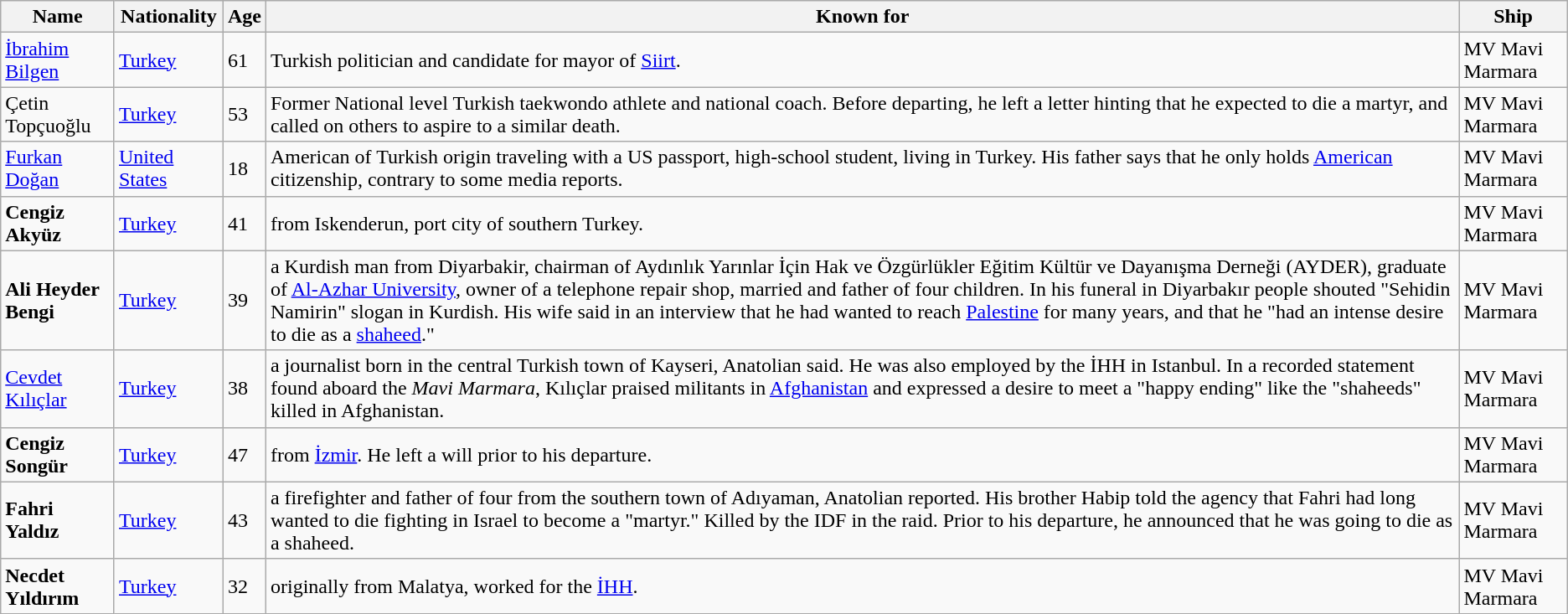<table class="wikitable sortable">
<tr>
<th>Name</th>
<th>Nationality</th>
<th>Age</th>
<th>Known for</th>
<th>Ship</th>
</tr>
<tr>
<td><a href='#'>İbrahim Bilgen</a></td>
<td><a href='#'>Turkey</a></td>
<td>61</td>
<td>Turkish politician and candidate for mayor of <a href='#'>Siirt</a>.</td>
<td>MV Mavi Marmara</td>
</tr>
<tr>
<td>Çetin Topçuoğlu</td>
<td><a href='#'>Turkey</a></td>
<td>53</td>
<td>Former National level Turkish taekwondo athlete and national coach. Before departing, he left a letter hinting that he expected to die a martyr, and called on others to aspire to a similar death.</td>
<td>MV Mavi Marmara</td>
</tr>
<tr>
<td><a href='#'>Furkan Doğan</a></td>
<td><a href='#'>United States</a></td>
<td>18</td>
<td>American of Turkish origin traveling with a US passport, high-school student, living in Turkey. His father says that he only holds <a href='#'>American</a> citizenship, contrary to some media reports.</td>
<td>MV Mavi Marmara</td>
</tr>
<tr>
<td><strong> Cengiz Akyüz</strong></td>
<td><a href='#'>Turkey</a></td>
<td>41</td>
<td>from Iskenderun, port city of southern Turkey.</td>
<td>MV Mavi Marmara</td>
</tr>
<tr>
<td><strong>Ali Heyder Bengi</strong></td>
<td><a href='#'>Turkey</a></td>
<td>39</td>
<td>a Kurdish man from Diyarbakir, chairman of Aydınlık Yarınlar İçin Hak ve Özgürlükler Eğitim Kültür ve Dayanışma Derneği (AYDER),  graduate of <a href='#'>Al-Azhar University</a>, owner of a telephone repair shop, married and father of four children. In his funeral in Diyarbakır people shouted "Sehidin Namirin" slogan in Kurdish. His wife said in an interview that he had wanted to reach <a href='#'>Palestine</a> for many years, and that he "had an intense desire to die as a <a href='#'>shaheed</a>."</td>
<td>MV Mavi Marmara</td>
</tr>
<tr>
<td><a href='#'>Cevdet Kılıçlar</a></td>
<td><a href='#'>Turkey</a></td>
<td>38</td>
<td>a journalist born in the central Turkish town of Kayseri, Anatolian said. He was also employed by the İHH in Istanbul. In a recorded statement found aboard the <em>Mavi Marmara</em>, Kılıçlar praised militants in <a href='#'>Afghanistan</a> and expressed a desire to meet a "happy ending" like the "shaheeds" killed in Afghanistan.</td>
<td>MV Mavi Marmara</td>
</tr>
<tr>
<td><strong>Cengiz Songür</strong></td>
<td><a href='#'>Turkey</a></td>
<td>47</td>
<td>from <a href='#'>İzmir</a>. He left a will prior to his departure.</td>
<td>MV Mavi Marmara</td>
</tr>
<tr>
<td><strong>Fahri Yaldız</strong></td>
<td><a href='#'>Turkey</a></td>
<td>43</td>
<td>a firefighter and father of four from the southern town of Adıyaman, Anatolian reported. His brother Habip told the agency that Fahri had long wanted to die fighting in Israel to become a "martyr." Killed by the IDF in the raid. Prior to his departure, he announced that he was going to die as a shaheed.</td>
<td>MV Mavi Marmara</td>
</tr>
<tr>
<td><strong>Necdet Yıldırım</strong></td>
<td><a href='#'>Turkey</a></td>
<td>32</td>
<td>originally from Malatya, worked for the <a href='#'>İHH</a>.</td>
<td>MV Mavi Marmara</td>
</tr>
</table>
